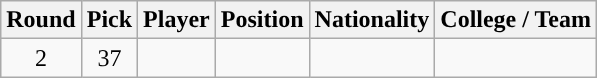<table class="wikitable sortable sortable">
<tr>
<th>Round</th>
<th>Pick</th>
<th>Player</th>
<th>Position</th>
<th>Nationality</th>
<th>College / Team</th>
</tr>
<tr style="text-align: center">
<td>2</td>
<td>37</td>
<td></td>
<td></td>
<td></td>
<td></td>
</tr>
</table>
